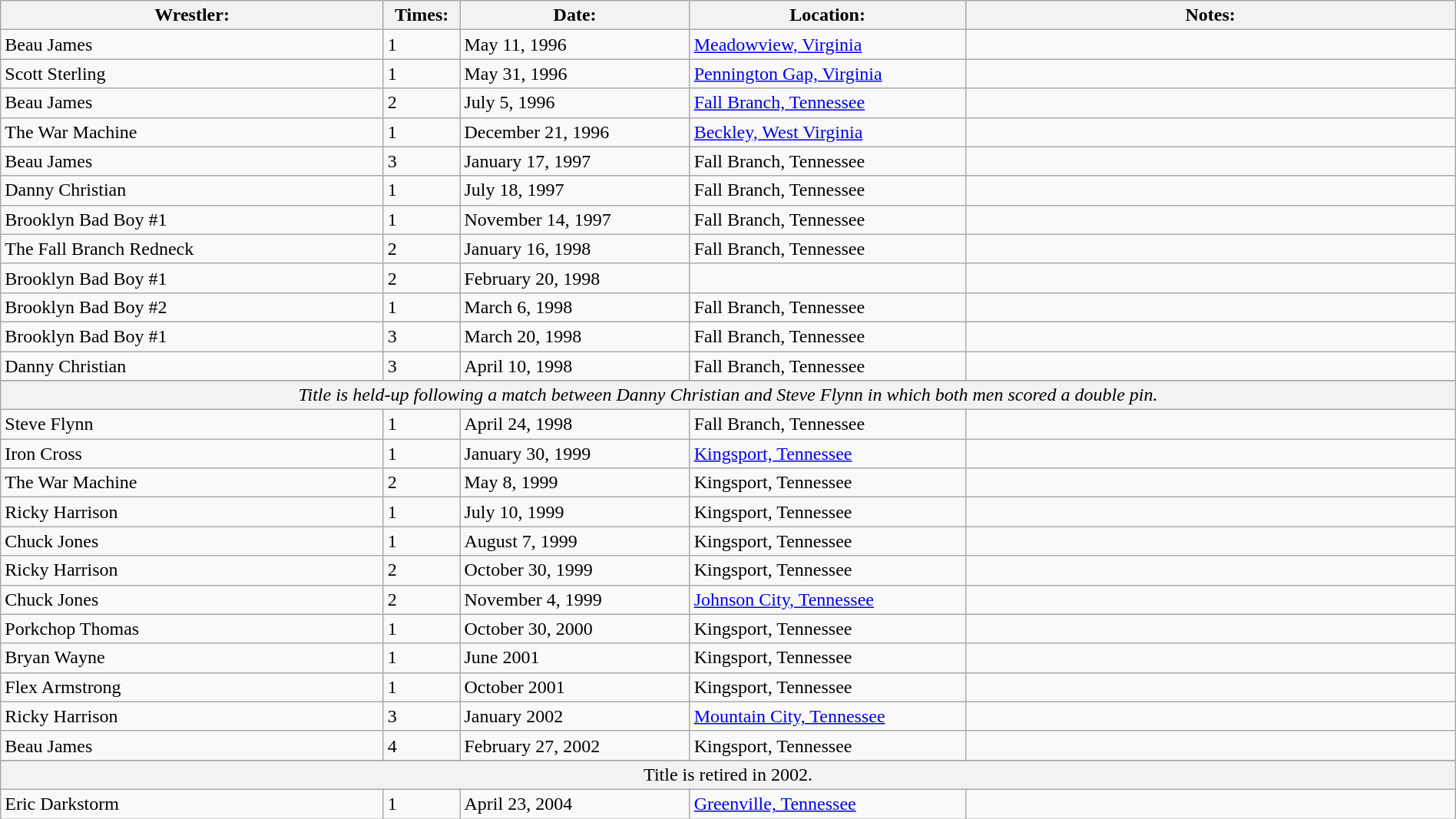<table class="wikitable" width=100%>
<tr>
<th width=25%>Wrestler:</th>
<th width=5%>Times:</th>
<th width=15%>Date:</th>
<th width=18%>Location:</th>
<th width=32%>Notes:</th>
</tr>
<tr>
<td>Beau James</td>
<td>1</td>
<td>May 11, 1996</td>
<td><a href='#'>Meadowview, Virginia</a></td>
<td></td>
</tr>
<tr>
<td>Scott Sterling</td>
<td>1</td>
<td>May 31, 1996</td>
<td><a href='#'>Pennington Gap, Virginia</a></td>
<td></td>
</tr>
<tr>
<td>Beau James</td>
<td>2</td>
<td>July 5, 1996</td>
<td><a href='#'>Fall Branch, Tennessee</a></td>
<td></td>
</tr>
<tr>
<td>The War Machine</td>
<td>1</td>
<td>December 21, 1996</td>
<td><a href='#'>Beckley, West Virginia</a></td>
<td></td>
</tr>
<tr>
<td>Beau James</td>
<td>3</td>
<td>January 17, 1997</td>
<td>Fall Branch, Tennessee</td>
<td></td>
</tr>
<tr>
<td>Danny Christian</td>
<td>1</td>
<td>July 18, 1997</td>
<td>Fall Branch, Tennessee</td>
<td></td>
</tr>
<tr>
<td>Brooklyn Bad Boy #1</td>
<td>1</td>
<td>November 14, 1997</td>
<td>Fall Branch, Tennessee</td>
<td></td>
</tr>
<tr>
<td>The Fall Branch Redneck</td>
<td>2</td>
<td>January 16, 1998</td>
<td>Fall Branch, Tennessee</td>
<td></td>
</tr>
<tr>
<td>Brooklyn Bad Boy #1</td>
<td>2</td>
<td>February 20, 1998</td>
<td></td>
<td></td>
</tr>
<tr>
<td>Brooklyn Bad Boy #2</td>
<td>1</td>
<td>March 6, 1998</td>
<td>Fall Branch, Tennessee</td>
<td></td>
</tr>
<tr>
<td>Brooklyn Bad Boy #1</td>
<td>3</td>
<td>March 20, 1998</td>
<td>Fall Branch, Tennessee</td>
<td></td>
</tr>
<tr>
<td>Danny Christian</td>
<td>3</td>
<td>April 10, 1998</td>
<td>Fall Branch, Tennessee</td>
<td></td>
</tr>
<tr>
</tr>
<tr style="background: #f2f2f2;">
<td colspan="5" align=center><em>Title is held-up following a match between Danny Christian and Steve Flynn in which both men scored a double pin.<strong></td>
</tr>
<tr>
<td>Steve Flynn</td>
<td>1</td>
<td>April 24, 1998</td>
<td>Fall Branch, Tennessee</td>
<td></td>
</tr>
<tr>
<td>Iron Cross</td>
<td>1</td>
<td>January 30, 1999</td>
<td><a href='#'>Kingsport, Tennessee</a></td>
<td></td>
</tr>
<tr>
<td>The War Machine</td>
<td>2</td>
<td>May 8, 1999</td>
<td>Kingsport, Tennessee</td>
<td></td>
</tr>
<tr>
<td>Ricky Harrison</td>
<td>1</td>
<td>July 10, 1999</td>
<td>Kingsport, Tennessee</td>
<td></td>
</tr>
<tr>
<td>Chuck Jones</td>
<td>1</td>
<td>August 7, 1999</td>
<td>Kingsport, Tennessee</td>
<td></td>
</tr>
<tr>
<td>Ricky Harrison</td>
<td>2</td>
<td>October 30, 1999</td>
<td>Kingsport, Tennessee</td>
<td></td>
</tr>
<tr>
<td>Chuck Jones</td>
<td>2</td>
<td>November 4, 1999</td>
<td><a href='#'>Johnson City, Tennessee</a></td>
<td></td>
</tr>
<tr>
<td>Porkchop Thomas</td>
<td>1</td>
<td>October 30, 2000</td>
<td>Kingsport, Tennessee</td>
<td></td>
</tr>
<tr>
<td>Bryan Wayne</td>
<td>1</td>
<td>June 2001</td>
<td>Kingsport, Tennessee</td>
<td></td>
</tr>
<tr>
<td>Flex Armstrong</td>
<td>1</td>
<td>October 2001</td>
<td>Kingsport, Tennessee</td>
<td></td>
</tr>
<tr>
<td>Ricky Harrison</td>
<td>3</td>
<td>January 2002</td>
<td><a href='#'>Mountain City, Tennessee</a></td>
<td></td>
</tr>
<tr>
<td>Beau James</td>
<td>4</td>
<td>February 27, 2002</td>
<td>Kingsport, Tennessee</td>
<td></td>
</tr>
<tr>
</tr>
<tr style="background: #f2f2f2;">
<td colspan="5" align=center></em>Title is retired in 2002.</strong></td>
</tr>
<tr>
<td>Eric Darkstorm</td>
<td>1</td>
<td>April 23, 2004</td>
<td><a href='#'>Greenville, Tennessee</a></td>
<td></td>
</tr>
</table>
